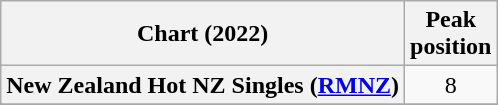<table class="wikitable sortable plainrowheaders" style="text-align:center">
<tr>
<th scope="col">Chart (2022)</th>
<th scope="col">Peak<br> position</th>
</tr>
<tr>
<th scope="row">New Zealand Hot NZ Singles (<a href='#'>RMNZ</a>)</th>
<td>8</td>
</tr>
<tr>
</tr>
<tr>
</tr>
<tr>
</tr>
</table>
